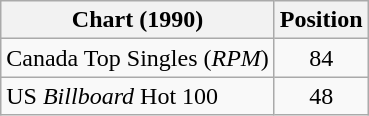<table class="wikitable">
<tr>
<th>Chart (1990)</th>
<th>Position</th>
</tr>
<tr>
<td align="left">Canada Top Singles (<em>RPM</em>)</td>
<td align="center">84</td>
</tr>
<tr>
<td>US <em>Billboard</em> Hot 100</td>
<td style="text-align:center;">48</td>
</tr>
</table>
